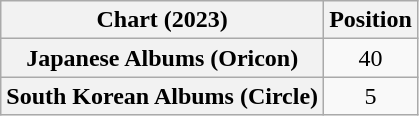<table class="wikitable plainrowheaders sortable" style="text-align:center">
<tr>
<th scope="col">Chart (2023)</th>
<th scope="col">Position</th>
</tr>
<tr>
<th scope="row">Japanese Albums (Oricon)</th>
<td>40</td>
</tr>
<tr>
<th scope="row">South Korean Albums (Circle)</th>
<td>5</td>
</tr>
</table>
